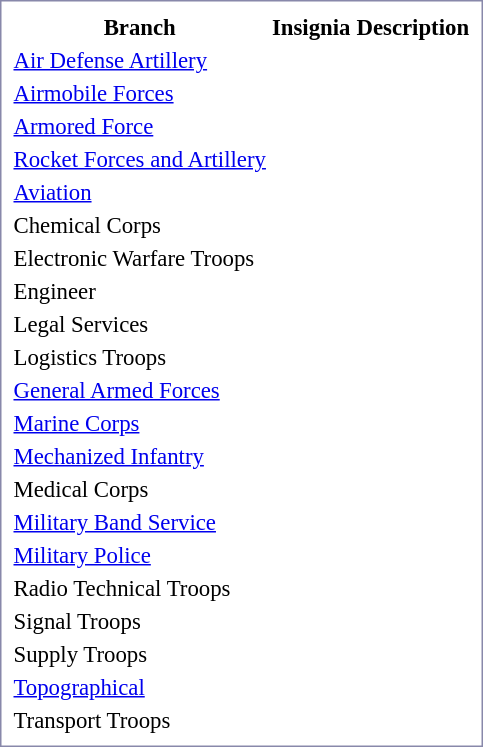<table style="border:1px solid #8888aa; padding:5px; font-size:95%; float: left; margin: 0px 12px 12px 0px;">
<tr>
<th>Branch</th>
<th>Insignia</th>
<th>Description</th>
</tr>
<tr>
<td align="left"><a href='#'>Air Defense Artillery</a></td>
<td align="center"></td>
<td></td>
</tr>
<tr>
<td align="left"><a href='#'>Airmobile Forces</a></td>
<td align="center"></td>
<td></td>
</tr>
<tr>
<td align="left"><a href='#'>Armored Force</a></td>
<td align="center"></td>
<td></td>
</tr>
<tr>
<td align="left"><a href='#'>Rocket Forces and Artillery</a></td>
<td align="center"></td>
<td></td>
</tr>
<tr>
<td align="left"><a href='#'>Aviation</a></td>
<td align="center"></td>
<td></td>
</tr>
<tr>
<td align="left">Chemical Corps</td>
<td align="center"></td>
<td></td>
</tr>
<tr>
<td align="left">Electronic Warfare Troops</td>
<td align="center"></td>
<td></td>
</tr>
<tr>
<td align="left">Engineer</td>
<td align="center"></td>
<td></td>
</tr>
<tr>
<td align="left">Legal Services</td>
<td align="center"></td>
<td></td>
</tr>
<tr>
<td align="left">Logistics Troops</td>
<td align="center"></td>
<td></td>
</tr>
<tr>
<td align="left"><a href='#'>General Armed Forces</a></td>
<td align="center"></td>
<td></td>
</tr>
<tr>
<td align="left"><a href='#'>Marine Corps</a></td>
<td align="center"></td>
<td></td>
</tr>
<tr>
<td align="left"><a href='#'>Mechanized Infantry</a></td>
<td align="center"></td>
<td></td>
</tr>
<tr>
<td align="left">Medical Corps</td>
<td align="center"></td>
<td></td>
</tr>
<tr>
<td align="left"><a href='#'>Military Band Service</a></td>
<td align="center"></td>
<td></td>
</tr>
<tr>
<td align="left"><a href='#'>Military Police</a></td>
<td align="center"></td>
<td></td>
</tr>
<tr>
<td align="left">Radio Technical Troops</td>
<td align="center"></td>
<td></td>
</tr>
<tr>
<td align="left">Signal Troops</td>
<td align="center"></td>
<td></td>
</tr>
<tr>
<td align="left">Supply Troops</td>
<td align="center"></td>
<td></td>
</tr>
<tr>
<td align="left"><a href='#'>Topographical</a></td>
<td align="center"></td>
<td></td>
</tr>
<tr>
<td align="left">Transport Troops</td>
<td align="center"></td>
<td></td>
</tr>
</table>
